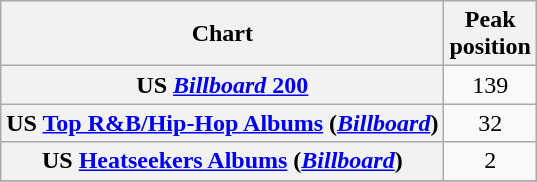<table class="wikitable plainrowheaders sortable" style="text-align:center;" border="1">
<tr>
<th scope="col">Chart</th>
<th scope="col">Peak<br>position</th>
</tr>
<tr>
<th scope="row">US <a href='#'><em>Billboard</em> 200</a></th>
<td>139</td>
</tr>
<tr>
<th scope="row">US <a href='#'>Top R&B/Hip-Hop Albums</a> (<em><a href='#'>Billboard</a></em>)</th>
<td>32</td>
</tr>
<tr>
<th scope="row">US <a href='#'>Heatseekers Albums</a> (<em><a href='#'>Billboard</a></em>)</th>
<td>2</td>
</tr>
<tr>
</tr>
</table>
